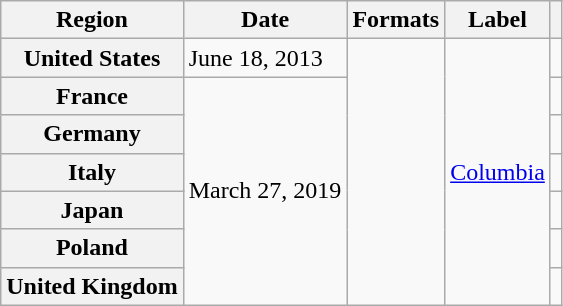<table class="wikitable plainrowheaders">
<tr>
<th scope="col">Region</th>
<th scope="col">Date</th>
<th scope="col">Formats</th>
<th scope="col">Label</th>
<th scope="col"></th>
</tr>
<tr>
<th scope="row">United States</th>
<td>June 18, 2013</td>
<td rowspan="7"></td>
<td rowspan="7"><a href='#'>Columbia</a></td>
<td style="text-align:center;"></td>
</tr>
<tr>
<th scope="row">France</th>
<td rowspan="6">March 27, 2019</td>
<td style="text-align:center;"></td>
</tr>
<tr>
<th scope="row">Germany</th>
<td style="text-align:center;"></td>
</tr>
<tr>
<th scope="row">Italy</th>
<td style="text-align:center;"></td>
</tr>
<tr>
<th scope="row">Japan</th>
<td style="text-align:center;"></td>
</tr>
<tr>
<th scope="row">Poland</th>
<td style="text-align:center;"></td>
</tr>
<tr>
<th scope="row">United Kingdom</th>
<td style="text-align:center;"></td>
</tr>
</table>
